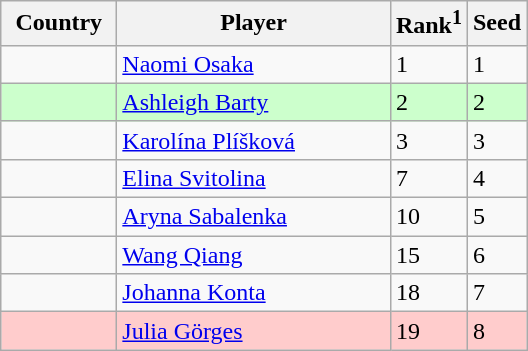<table class="wikitable" border="1">
<tr>
<th width="70">Country</th>
<th width="175">Player</th>
<th>Rank<sup>1</sup></th>
<th>Seed</th>
</tr>
<tr>
<td></td>
<td><a href='#'>Naomi Osaka</a></td>
<td>1</td>
<td>1</td>
</tr>
<tr bgcolor=#cfc>
<td></td>
<td><a href='#'>Ashleigh Barty</a></td>
<td>2</td>
<td>2</td>
</tr>
<tr>
<td></td>
<td><a href='#'>Karolína Plíšková</a></td>
<td>3</td>
<td>3</td>
</tr>
<tr>
<td></td>
<td><a href='#'>Elina Svitolina</a></td>
<td>7</td>
<td>4</td>
</tr>
<tr>
<td></td>
<td><a href='#'>Aryna Sabalenka</a></td>
<td>10</td>
<td>5</td>
</tr>
<tr>
<td></td>
<td><a href='#'>Wang Qiang</a></td>
<td>15</td>
<td>6</td>
</tr>
<tr>
<td></td>
<td><a href='#'>Johanna Konta</a></td>
<td>18</td>
<td>7</td>
</tr>
<tr bgcolor=#fcc>
<td></td>
<td><a href='#'>Julia Görges</a></td>
<td>19</td>
<td>8</td>
</tr>
</table>
